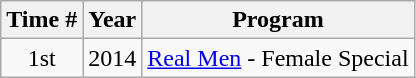<table class="wikitable sortable" style="text-align:center">
<tr>
<th>Time #</th>
<th>Year</th>
<th>Program</th>
</tr>
<tr>
<td>1st</td>
<td>2014</td>
<td><a href='#'>Real Men</a> - Female Special</td>
</tr>
</table>
